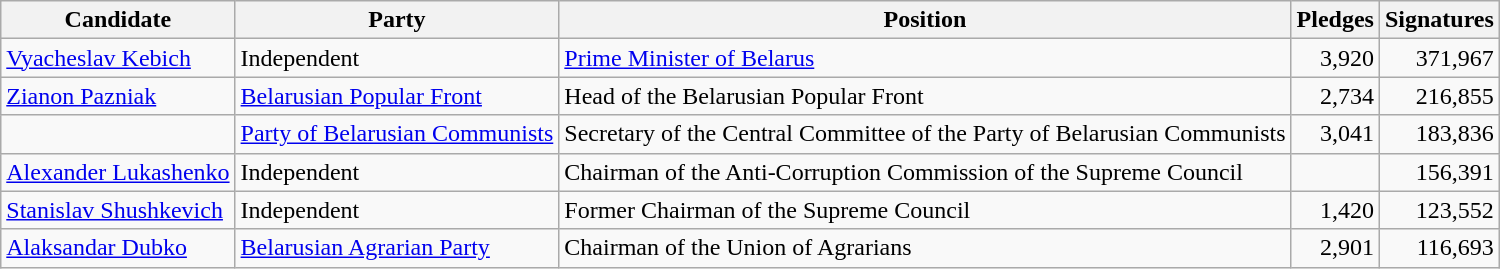<table class="wikitable sortable">
<tr>
<th>Candidate</th>
<th>Party</th>
<th>Position</th>
<th>Pledges</th>
<th>Signatures</th>
</tr>
<tr>
<td><a href='#'>Vyacheslav Kebich</a></td>
<td>Independent</td>
<td><a href='#'>Prime Minister of Belarus</a></td>
<td align=right>3,920</td>
<td align=right>371,967</td>
</tr>
<tr>
<td><a href='#'>Zianon Pazniak</a></td>
<td><a href='#'>Belarusian Popular Front</a></td>
<td>Head of the Belarusian Popular Front</td>
<td align=right>2,734</td>
<td align=right>216,855</td>
</tr>
<tr>
<td></td>
<td><a href='#'>Party of Belarusian Communists</a></td>
<td>Secretary of the Central Committee of the Party of Belarusian Communists</td>
<td align=right>3,041</td>
<td align=right>183,836</td>
</tr>
<tr>
<td><a href='#'>Alexander&nbsp;Lukashenko</a></td>
<td>Independent</td>
<td>Chairman of the Anti-Corruption Commission of the Supreme Council</td>
<td align=right></td>
<td align=right>156,391</td>
</tr>
<tr>
<td><a href='#'>Stanislav Shushkevich</a></td>
<td>Independent</td>
<td>Former Chairman of the Supreme Council</td>
<td align=right>1,420</td>
<td align=right>123,552</td>
</tr>
<tr>
<td><a href='#'>Alaksandar Dubko</a></td>
<td><a href='#'>Belarusian Agrarian Party</a></td>
<td>Chairman of the Union of Agrarians</td>
<td align=right>2,901</td>
<td align=right>116,693</td>
</tr>
</table>
